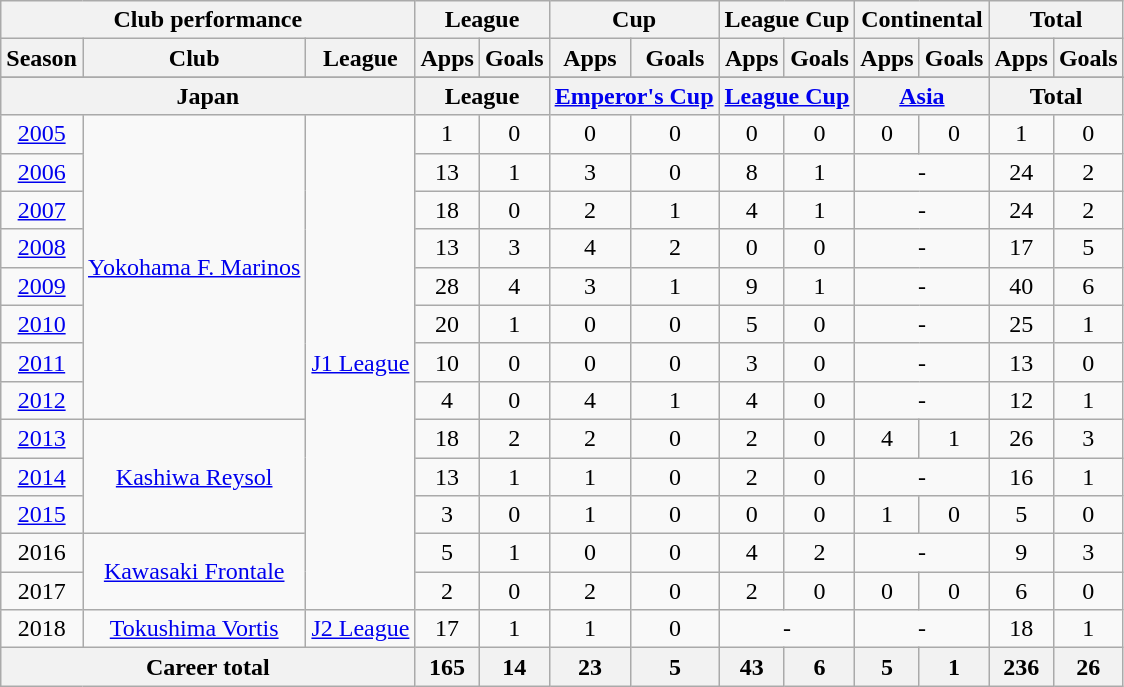<table class="wikitable" style="text-align:center">
<tr>
<th colspan=3>Club performance</th>
<th colspan=2>League</th>
<th colspan=2>Cup</th>
<th colspan=2>League Cup</th>
<th colspan=2>Continental</th>
<th colspan=2>Total</th>
</tr>
<tr>
<th>Season</th>
<th>Club</th>
<th>League</th>
<th>Apps</th>
<th>Goals</th>
<th>Apps</th>
<th>Goals</th>
<th>Apps</th>
<th>Goals</th>
<th>Apps</th>
<th>Goals</th>
<th>Apps</th>
<th>Goals</th>
</tr>
<tr>
</tr>
<tr>
<th colspan=3>Japan</th>
<th colspan=2>League</th>
<th colspan=2><a href='#'>Emperor's Cup</a></th>
<th colspan=2><a href='#'>League Cup</a></th>
<th colspan=2><a href='#'>Asia</a></th>
<th colspan=2>Total</th>
</tr>
<tr>
<td><a href='#'>2005</a></td>
<td rowspan="8"><a href='#'>Yokohama F. Marinos</a></td>
<td rowspan="13"><a href='#'>J1 League</a></td>
<td>1</td>
<td>0</td>
<td>0</td>
<td>0</td>
<td>0</td>
<td>0</td>
<td>0</td>
<td>0</td>
<td>1</td>
<td>0</td>
</tr>
<tr>
<td><a href='#'>2006</a></td>
<td>13</td>
<td>1</td>
<td>3</td>
<td>0</td>
<td>8</td>
<td>1</td>
<td colspan="2">-</td>
<td>24</td>
<td>2</td>
</tr>
<tr>
<td><a href='#'>2007</a></td>
<td>18</td>
<td>0</td>
<td>2</td>
<td>1</td>
<td>4</td>
<td>1</td>
<td colspan="2">-</td>
<td>24</td>
<td>2</td>
</tr>
<tr>
<td><a href='#'>2008</a></td>
<td>13</td>
<td>3</td>
<td>4</td>
<td>2</td>
<td>0</td>
<td>0</td>
<td colspan="2">-</td>
<td>17</td>
<td>5</td>
</tr>
<tr>
<td><a href='#'>2009</a></td>
<td>28</td>
<td>4</td>
<td>3</td>
<td>1</td>
<td>9</td>
<td>1</td>
<td colspan="2">-</td>
<td>40</td>
<td>6</td>
</tr>
<tr>
<td><a href='#'>2010</a></td>
<td>20</td>
<td>1</td>
<td>0</td>
<td>0</td>
<td>5</td>
<td>0</td>
<td colspan="2">-</td>
<td>25</td>
<td>1</td>
</tr>
<tr>
<td><a href='#'>2011</a></td>
<td>10</td>
<td>0</td>
<td>0</td>
<td>0</td>
<td>3</td>
<td>0</td>
<td colspan="2">-</td>
<td>13</td>
<td>0</td>
</tr>
<tr>
<td><a href='#'>2012</a></td>
<td>4</td>
<td>0</td>
<td>4</td>
<td>1</td>
<td>4</td>
<td>0</td>
<td colspan="2">-</td>
<td>12</td>
<td>1</td>
</tr>
<tr>
<td><a href='#'>2013</a></td>
<td rowspan="3"><a href='#'>Kashiwa Reysol</a></td>
<td>18</td>
<td>2</td>
<td>2</td>
<td>0</td>
<td>2</td>
<td>0</td>
<td>4</td>
<td>1</td>
<td>26</td>
<td>3</td>
</tr>
<tr>
<td><a href='#'>2014</a></td>
<td>13</td>
<td>1</td>
<td>1</td>
<td>0</td>
<td>2</td>
<td>0</td>
<td colspan="2">-</td>
<td>16</td>
<td>1</td>
</tr>
<tr>
<td><a href='#'>2015</a></td>
<td>3</td>
<td>0</td>
<td>1</td>
<td>0</td>
<td>0</td>
<td>0</td>
<td>1</td>
<td>0</td>
<td>5</td>
<td>0</td>
</tr>
<tr>
<td>2016</td>
<td rowspan=2><a href='#'>Kawasaki Frontale</a></td>
<td>5</td>
<td>1</td>
<td>0</td>
<td>0</td>
<td>4</td>
<td>2</td>
<td colspan="2">-</td>
<td>9</td>
<td>3</td>
</tr>
<tr>
<td>2017</td>
<td>2</td>
<td>0</td>
<td>2</td>
<td>0</td>
<td>2</td>
<td>0</td>
<td>0</td>
<td>0</td>
<td>6</td>
<td>0</td>
</tr>
<tr>
<td>2018</td>
<td rowspan=1><a href='#'>Tokushima Vortis</a></td>
<td rowspan=1><a href='#'>J2 League</a></td>
<td>17</td>
<td>1</td>
<td>1</td>
<td>0</td>
<td colspan="2">-</td>
<td colspan="2">-</td>
<td>18</td>
<td>1</td>
</tr>
<tr>
<th colspan=3>Career total</th>
<th>165</th>
<th>14</th>
<th>23</th>
<th>5</th>
<th>43</th>
<th>6</th>
<th>5</th>
<th>1</th>
<th>236</th>
<th>26</th>
</tr>
</table>
